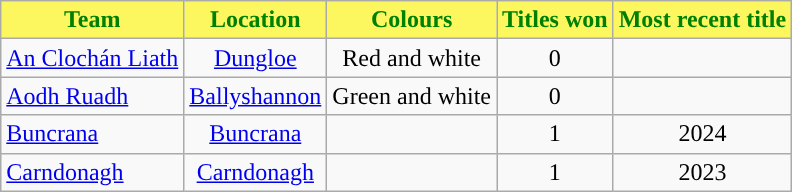<table class="wikitable sortable" style="text-align:center;">
<tr>
<th style="background:#FCF75E;color:green;">Team</th>
<th style="background:#FCF75E;color:green;">Location</th>
<th style="background:#FCF75E;color:green;">Colours</th>
<th style="background:#FCF75E;color:green;">Titles won</th>
<th style="background:#FCF75E;color:green;">Most recent title</th>
</tr>
<tr>
<td style="text-align:left"> <a href='#'>An Clochán Liath</a></td>
<td><a href='#'>Dungloe</a></td>
<td>Red and white</td>
<td>0</td>
<td></td>
</tr>
<tr>
<td style="text-align:left"> <a href='#'>Aodh Ruadh</a></td>
<td><a href='#'>Ballyshannon</a></td>
<td>Green and white</td>
<td>0</td>
<td></td>
</tr>
<tr>
<td style="text-align:left"> <a href='#'>Buncrana</a></td>
<td><a href='#'>Buncrana</a></td>
<td></td>
<td>1</td>
<td>2024</td>
</tr>
<tr>
<td style="text-align:left"> <a href='#'>Carndonagh</a></td>
<td><a href='#'>Carndonagh</a></td>
<td></td>
<td>1</td>
<td>2023</td>
</tr>
</table>
